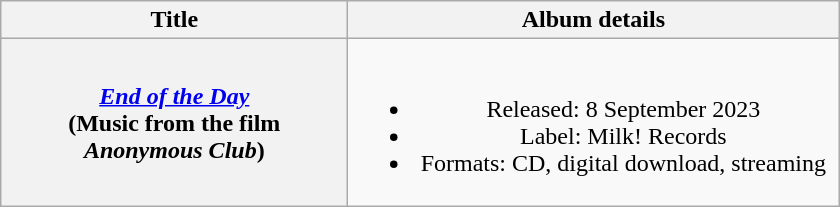<table class="wikitable plainrowheaders" style="text-align:center;">
<tr>
<th scope="col" style="width:14em;">Title</th>
<th scope="col" style="width:20em;">Album details</th>
</tr>
<tr>
<th scope="row"><em><a href='#'>End of the Day</a></em> <br> (Music from the film <em>Anonymous Club</em>)</th>
<td><br><ul><li>Released: 8 September 2023</li><li>Label: Milk! Records</li><li>Formats: CD, digital download, streaming</li></ul></td>
</tr>
</table>
